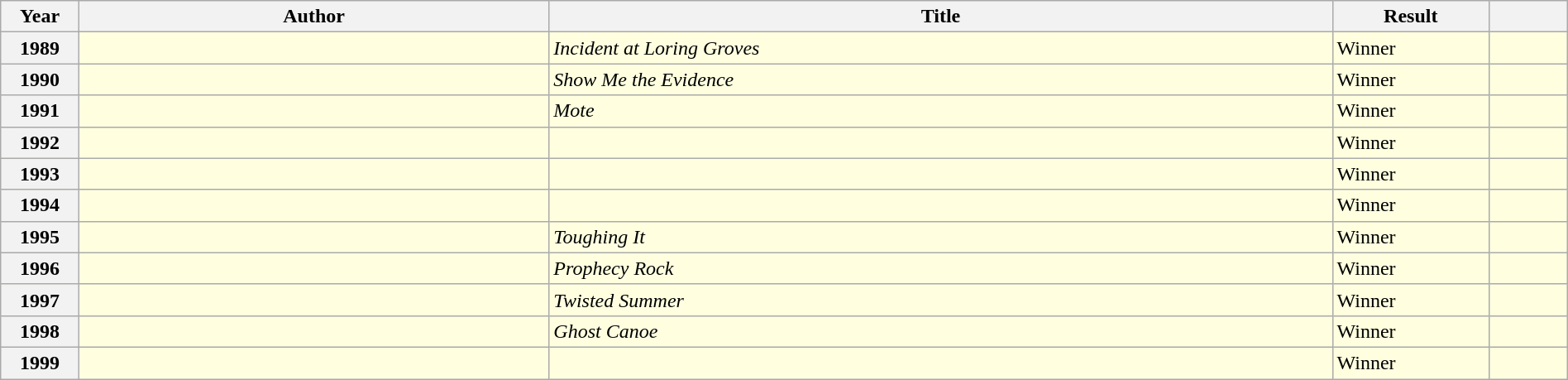<table class="wikitable sortable mw-collapsible" style="width:100%" style="width:100%">
<tr>
<th scope="col" width="5%">Year</th>
<th scope="col" width="30%">Author</th>
<th scope="col" width="50%">Title</th>
<th scope="col" width="10%">Result</th>
<th scope="col" width="5%"></th>
</tr>
<tr style="background:lightyellow;">
<th>1989</th>
<td></td>
<td><em>Incident at Loring Groves</em></td>
<td>Winner</td>
<td></td>
</tr>
<tr style="background:lightyellow;">
<th>1990</th>
<td></td>
<td><em>Show Me the Evidence</em></td>
<td>Winner</td>
<td></td>
</tr>
<tr style="background:lightyellow;">
<th>1991</th>
<td></td>
<td><em>Mote</em></td>
<td>Winner</td>
<td></td>
</tr>
<tr style="background:lightyellow;">
<th>1992</th>
<td></td>
<td><em></em></td>
<td>Winner</td>
<td></td>
</tr>
<tr style="background:lightyellow;">
<th>1993</th>
<td></td>
<td><em></em></td>
<td>Winner</td>
<td></td>
</tr>
<tr style="background:lightyellow;">
<th>1994</th>
<td></td>
<td><em></em></td>
<td>Winner</td>
<td></td>
</tr>
<tr style="background:lightyellow;">
<th>1995</th>
<td></td>
<td><em>Toughing It</em></td>
<td>Winner</td>
<td></td>
</tr>
<tr style="background:lightyellow;">
<th>1996</th>
<td></td>
<td><em>Prophecy Rock</em></td>
<td>Winner</td>
<td></td>
</tr>
<tr style="background:lightyellow;">
<th>1997</th>
<td></td>
<td><em>Twisted Summer</em></td>
<td>Winner</td>
<td></td>
</tr>
<tr style="background:lightyellow;">
<th>1998</th>
<td></td>
<td><em>Ghost Canoe</em></td>
<td>Winner</td>
<td></td>
</tr>
<tr style="background:lightyellow;">
<th>1999</th>
<td></td>
<td><em></em></td>
<td>Winner</td>
<td></td>
</tr>
</table>
